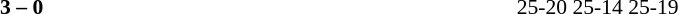<table width=100% cellspacing=1>
<tr>
<th width=20%></th>
<th width=12%></th>
<th width=20%></th>
<th width=33%></th>
<td></td>
</tr>
<tr style=font-size:90%>
<td align=right><strong></strong></td>
<td align=center><strong>3 – 0</strong></td>
<td></td>
<td>25-20 25-14 25-19</td>
</tr>
</table>
